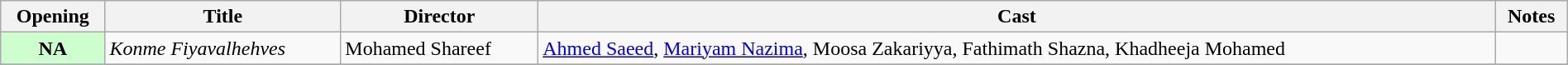<table class="wikitable plainrowheaders" width="100%">
<tr>
<th scope="col" colspan="2">Opening</th>
<th scope="col">Title</th>
<th scope="col">Director</th>
<th scope="col">Cast</th>
<th scope="col">Notes</th>
</tr>
<tr>
<td style="text-align:center; textcolor:#000; background:#cdfecd;" colspan="2"><strong>NA</strong></td>
<td><em>Konme Fiyavalhehves</em></td>
<td>Mohamed Shareef</td>
<td><a href='#'>Ahmed Saeed</a>, <a href='#'>Mariyam Nazima</a>, Moosa Zakariyya, Fathimath Shazna, Khadheeja Mohamed</td>
<td></td>
</tr>
<tr>
</tr>
</table>
